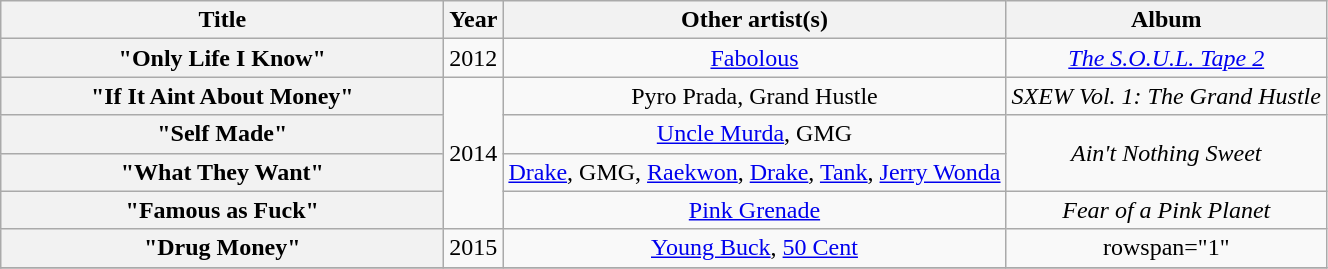<table class="wikitable plainrowheaders" style="text-align:center;">
<tr>
<th scope="col" style="width:18em;">Title</th>
<th scope="col">Year</th>
<th scope="col">Other artist(s)</th>
<th scope="col">Album</th>
</tr>
<tr>
<th scope="row">"Only Life I Know"</th>
<td rowspan="1">2012</td>
<td><a href='#'>Fabolous</a></td>
<td rowspan="1"><em><a href='#'>The S.O.U.L. Tape 2</a></em></td>
</tr>
<tr>
<th scope="row">"If It Aint About Money"</th>
<td rowspan="4">2014</td>
<td>Pyro Prada, Grand Hustle</td>
<td rowspan="1"><em>SXEW Vol. 1: The Grand Hustle</em></td>
</tr>
<tr>
<th scope="row">"Self Made"</th>
<td><a href='#'>Uncle Murda</a>, GMG</td>
<td rowspan="2"><em>Ain't Nothing Sweet</em></td>
</tr>
<tr>
<th scope="row">"What They Want"</th>
<td><a href='#'>Drake</a>, GMG, <a href='#'>Raekwon</a>, <a href='#'>Drake</a>, <a href='#'>Tank</a>, <a href='#'>Jerry Wonda</a></td>
</tr>
<tr>
<th scope="row">"Famous as Fuck"</th>
<td><a href='#'>Pink Grenade</a></td>
<td><em>Fear of a Pink Planet</em></td>
</tr>
<tr>
<th scope="row">"Drug Money"</th>
<td rowspan="1">2015</td>
<td><a href='#'>Young Buck</a>, <a href='#'>50 Cent</a></td>
<td>rowspan="1" </td>
</tr>
<tr>
</tr>
</table>
